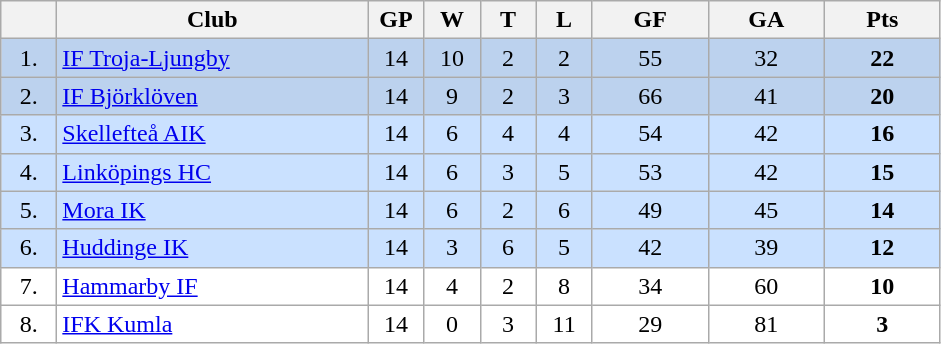<table class="wikitable">
<tr>
<th width="30"></th>
<th width="200">Club</th>
<th width="30">GP</th>
<th width="30">W</th>
<th width="30">T</th>
<th width="30">L</th>
<th width="70">GF</th>
<th width="70">GA</th>
<th width="70">Pts</th>
</tr>
<tr bgcolor="#BCD2EE" align="center">
<td>1.</td>
<td align="left"><a href='#'>IF Troja-Ljungby</a></td>
<td>14</td>
<td>10</td>
<td>2</td>
<td>2</td>
<td>55</td>
<td>32</td>
<td><strong>22</strong></td>
</tr>
<tr bgcolor="#BCD2EE" align="center">
<td>2.</td>
<td align="left"><a href='#'>IF Björklöven</a></td>
<td>14</td>
<td>9</td>
<td>2</td>
<td>3</td>
<td>66</td>
<td>41</td>
<td><strong>20</strong></td>
</tr>
<tr bgcolor="#CAE1FF" align="center">
<td>3.</td>
<td align="left"><a href='#'>Skellefteå AIK</a></td>
<td>14</td>
<td>6</td>
<td>4</td>
<td>4</td>
<td>54</td>
<td>42</td>
<td><strong>16</strong></td>
</tr>
<tr bgcolor="#CAE1FF" align="center">
<td>4.</td>
<td align="left"><a href='#'>Linköpings HC</a></td>
<td>14</td>
<td>6</td>
<td>3</td>
<td>5</td>
<td>53</td>
<td>42</td>
<td><strong>15</strong></td>
</tr>
<tr bgcolor="#CAE1FF" align="center">
<td>5.</td>
<td align="left"><a href='#'>Mora IK</a></td>
<td>14</td>
<td>6</td>
<td>2</td>
<td>6</td>
<td>49</td>
<td>45</td>
<td><strong>14</strong></td>
</tr>
<tr bgcolor="#CAE1FF" align="center">
<td>6.</td>
<td align="left"><a href='#'>Huddinge IK</a></td>
<td>14</td>
<td>3</td>
<td>6</td>
<td>5</td>
<td>42</td>
<td>39</td>
<td><strong>12</strong></td>
</tr>
<tr bgcolor="#FFFFFF" align="center">
<td>7.</td>
<td align="left"><a href='#'>Hammarby IF</a></td>
<td>14</td>
<td>4</td>
<td>2</td>
<td>8</td>
<td>34</td>
<td>60</td>
<td><strong>10</strong></td>
</tr>
<tr bgcolor="#FFFFFF" align="center">
<td>8.</td>
<td align="left"><a href='#'>IFK Kumla</a></td>
<td>14</td>
<td>0</td>
<td>3</td>
<td>11</td>
<td>29</td>
<td>81</td>
<td><strong>3</strong></td>
</tr>
</table>
